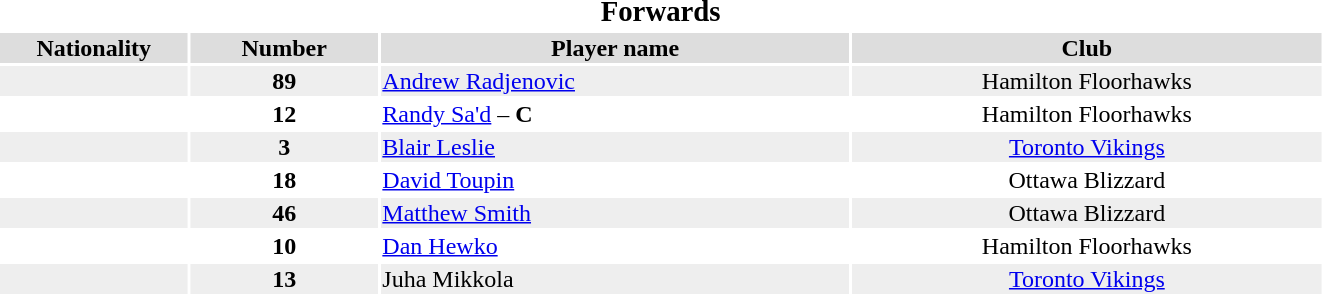<table width=70%>
<tr>
<th colspan=6><big>Forwards</big></th>
</tr>
<tr bgcolor="#dddddd">
<th width=10%>Nationality</th>
<th width=10%>Number</th>
<th width=25%>Player name</th>
<th width=25%>Club</th>
</tr>
<tr bgcolor="#eeeeee">
<td align=center></td>
<td align=center><strong>89</strong></td>
<td><a href='#'>Andrew Radjenovic</a></td>
<td align=center>Hamilton Floorhawks</td>
</tr>
<tr bgcolor="#ffffff">
<td align=center></td>
<td align=center><strong>12</strong></td>
<td><a href='#'>Randy Sa'd</a> – <strong>C</strong></td>
<td align=center>Hamilton Floorhawks</td>
</tr>
<tr bgcolor="#eeeeee">
<td align=center></td>
<td align=center><strong>3</strong></td>
<td><a href='#'>Blair Leslie</a></td>
<td align=center><a href='#'>Toronto Vikings</a></td>
</tr>
<tr bgcolor="#ffffff">
<td align=center></td>
<td align=center><strong>18</strong></td>
<td><a href='#'>David Toupin</a></td>
<td align=center>Ottawa Blizzard</td>
</tr>
<tr bgcolor="#eeeeee">
<td align=center></td>
<td align=center><strong>46</strong></td>
<td><a href='#'>Matthew Smith</a></td>
<td align=center>Ottawa Blizzard</td>
</tr>
<tr bgcolor="#ffffff">
<td align=center></td>
<td align=center><strong>10</strong></td>
<td><a href='#'>Dan Hewko</a></td>
<td align=center>Hamilton Floorhawks</td>
</tr>
<tr bgcolor="#eeeeee">
<td align=center></td>
<td align=center><strong>13</strong></td>
<td>Juha Mikkola</td>
<td align=center><a href='#'>Toronto Vikings</a></td>
</tr>
</table>
